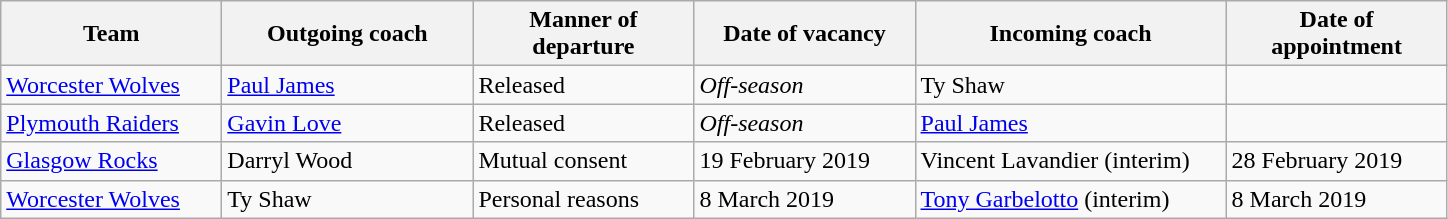<table class="wikitable sortable">
<tr>
<th scope="col" style="width: 140px;">Team</th>
<th scope="col" style="width: 160px;">Outgoing coach</th>
<th scope="col" style="width: 140px;">Manner of departure</th>
<th scope="col" style="width: 140px;">Date of vacancy</th>
<th scope="col" style="width: 200px;">Incoming coach</th>
<th scope="col" style="width: 140px;">Date of appointment</th>
</tr>
<tr>
<td><a href='#'>Worcester Wolves</a></td>
<td> <a href='#'>Paul James</a></td>
<td>Released</td>
<td><em>Off-season</em></td>
<td> Ty Shaw</td>
<td></td>
</tr>
<tr>
<td><a href='#'>Plymouth Raiders</a></td>
<td> <a href='#'>Gavin Love</a></td>
<td>Released</td>
<td><em>Off-season</em></td>
<td> <a href='#'>Paul James</a></td>
<td></td>
</tr>
<tr>
<td><a href='#'>Glasgow Rocks</a></td>
<td> Darryl Wood</td>
<td>Mutual consent</td>
<td>19 February 2019</td>
<td> Vincent Lavandier (interim)</td>
<td>28 February 2019</td>
</tr>
<tr>
<td><a href='#'>Worcester Wolves</a></td>
<td> Ty Shaw</td>
<td>Personal reasons</td>
<td>8 March 2019</td>
<td> <a href='#'>Tony Garbelotto</a> (interim)</td>
<td>8 March 2019</td>
</tr>
</table>
